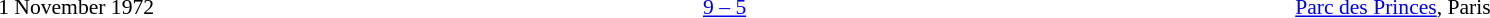<table style="width:100%;" cellspacing="1">
<tr>
<th width=15%></th>
<th width=25%></th>
<th width=10%></th>
<th width=25%></th>
</tr>
<tr style=font-size:90%>
<td align=right>1 November 1972</td>
<td align=right></td>
<td align=center><a href='#'>9 – 5</a></td>
<td></td>
<td><a href='#'>Parc des Princes</a>, Paris</td>
</tr>
</table>
